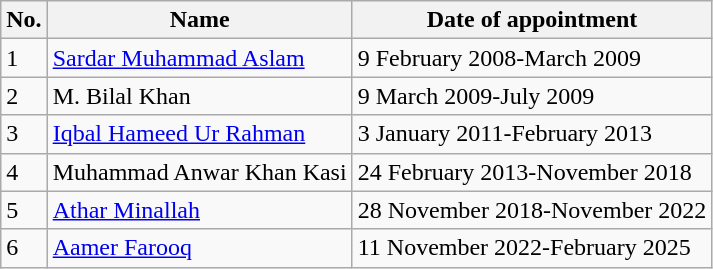<table class="wikitable">
<tr>
<th>No.</th>
<th>Name</th>
<th>Date of appointment</th>
</tr>
<tr>
<td>1</td>
<td><a href='#'>Sardar Muhammad Aslam</a></td>
<td>9 February 2008-March 2009</td>
</tr>
<tr>
<td>2</td>
<td>M. Bilal Khan</td>
<td>9 March 2009-July 2009</td>
</tr>
<tr>
<td>3</td>
<td><a href='#'>Iqbal Hameed Ur Rahman</a></td>
<td>3 January 2011-February 2013</td>
</tr>
<tr>
<td>4</td>
<td>Muhammad Anwar Khan Kasi</td>
<td>24 February 2013-November 2018</td>
</tr>
<tr>
<td>5</td>
<td><a href='#'>Athar Minallah</a></td>
<td>28 November 2018-November 2022</td>
</tr>
<tr>
<td>6</td>
<td><a href='#'>Aamer Farooq</a></td>
<td>11 November 2022-February 2025</td>
</tr>
</table>
